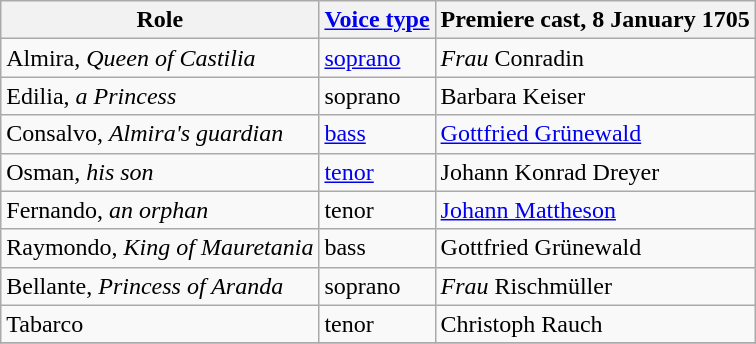<table class="wikitable">
<tr>
<th>Role</th>
<th><a href='#'>Voice type</a></th>
<th>Premiere cast, 8 January 1705<br></th>
</tr>
<tr>
<td>Almira, <em>Queen of Castilia</em></td>
<td><a href='#'>soprano</a></td>
<td><em>Frau</em> Conradin</td>
</tr>
<tr>
<td>Edilia, <em>a Princess</em></td>
<td>soprano</td>
<td>Barbara Keiser</td>
</tr>
<tr>
<td>Consalvo, <em>Almira's guardian</em></td>
<td><a href='#'>bass</a></td>
<td><a href='#'>Gottfried Grünewald</a></td>
</tr>
<tr>
<td>Osman, <em>his son</em></td>
<td><a href='#'>tenor</a></td>
<td>Johann Konrad Dreyer</td>
</tr>
<tr>
<td>Fernando, <em>an orphan</em></td>
<td>tenor</td>
<td><a href='#'>Johann Mattheson</a></td>
</tr>
<tr>
<td>Raymondo, <em>King of Mauretania</em></td>
<td>bass</td>
<td>Gottfried Grünewald</td>
</tr>
<tr>
<td>Bellante, <em>Princess of Aranda</em></td>
<td>soprano</td>
<td><em>Frau</em> Rischmüller</td>
</tr>
<tr>
<td>Tabarco</td>
<td>tenor</td>
<td>Christoph Rauch</td>
</tr>
<tr>
</tr>
</table>
